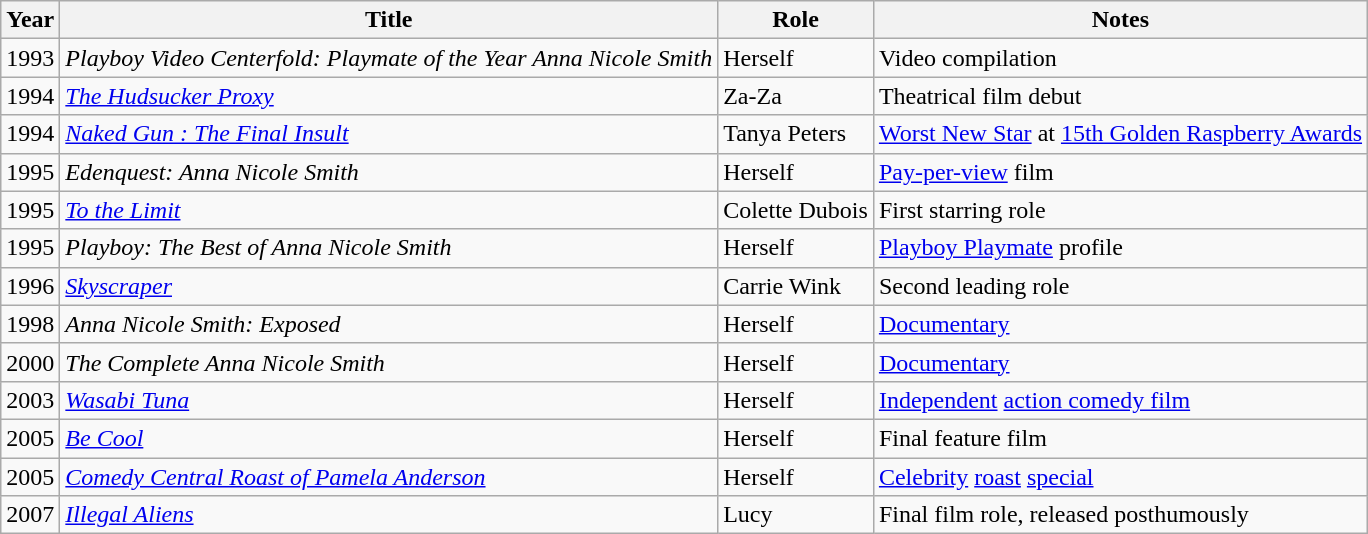<table class="wikitable sortable">
<tr>
<th>Year</th>
<th>Title</th>
<th>Role</th>
<th class="unsortable">Notes</th>
</tr>
<tr>
<td>1993</td>
<td><em>Playboy Video Centerfold: Playmate of the Year Anna Nicole Smith</em></td>
<td>Herself</td>
<td>Video compilation</td>
</tr>
<tr>
<td>1994</td>
<td><em><a href='#'>The Hudsucker Proxy</a></em></td>
<td>Za-Za</td>
<td>Theatrical film debut</td>
</tr>
<tr>
<td>1994</td>
<td><em><a href='#'>Naked Gun : The Final Insult</a></em></td>
<td>Tanya Peters</td>
<td><a href='#'>Worst New Star</a> at <a href='#'>15th Golden Raspberry Awards</a></td>
</tr>
<tr>
<td>1995</td>
<td><em>Edenquest: Anna Nicole Smith</em></td>
<td>Herself</td>
<td><a href='#'>Pay-per-view</a> film</td>
</tr>
<tr>
<td>1995</td>
<td><em><a href='#'>To the Limit</a></em></td>
<td>Colette Dubois</td>
<td>First starring role</td>
</tr>
<tr>
<td>1995</td>
<td><em> Playboy: The Best of Anna Nicole Smith</em></td>
<td>Herself</td>
<td><a href='#'>Playboy Playmate</a> profile</td>
</tr>
<tr>
<td>1996</td>
<td><em><a href='#'>Skyscraper</a></em></td>
<td>Carrie Wink</td>
<td>Second leading role</td>
</tr>
<tr>
<td>1998</td>
<td><em>Anna Nicole Smith: Exposed</em></td>
<td>Herself</td>
<td><a href='#'>Documentary</a></td>
</tr>
<tr>
<td>2000</td>
<td><em>The Complete Anna Nicole Smith</em></td>
<td>Herself</td>
<td><a href='#'>Documentary</a></td>
</tr>
<tr>
<td>2003</td>
<td><em><a href='#'>Wasabi Tuna</a></em></td>
<td>Herself</td>
<td><a href='#'>Independent</a> <a href='#'>action comedy film</a></td>
</tr>
<tr>
<td>2005</td>
<td><em><a href='#'>Be Cool</a></em></td>
<td>Herself</td>
<td>Final feature film</td>
</tr>
<tr>
<td>2005</td>
<td><em><a href='#'>Comedy Central Roast of Pamela Anderson</a></em></td>
<td>Herself</td>
<td><a href='#'>Celebrity</a> <a href='#'>roast</a> <a href='#'>special</a></td>
</tr>
<tr>
<td>2007</td>
<td><em><a href='#'>Illegal Aliens</a></em></td>
<td>Lucy</td>
<td>Final film role, released posthumously</td>
</tr>
</table>
